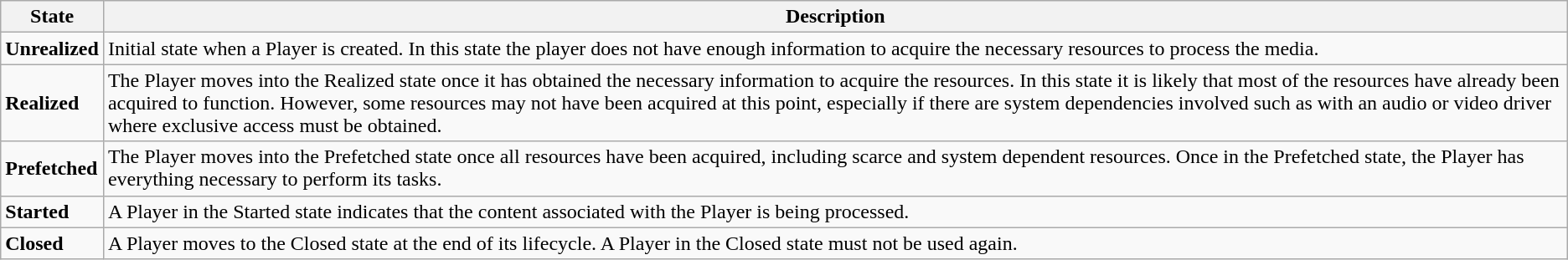<table class="wikitable">
<tr>
<th>State</th>
<th>Description</th>
</tr>
<tr>
<td><strong>Unrealized</strong></td>
<td>Initial state when a Player is created. In this state the player does not have enough information to acquire the necessary resources to process the media.</td>
</tr>
<tr>
<td><strong>Realized</strong></td>
<td>The Player moves into the Realized state once it has obtained the necessary information to acquire the resources. In this state it is likely that most of the resources have already been acquired to function. However, some resources may not have been acquired at this point, especially if there are system dependencies involved such as with an audio or video driver where exclusive access must be obtained.</td>
</tr>
<tr>
<td><strong>Prefetched</strong></td>
<td>The Player moves into the Prefetched state once all resources have been acquired, including scarce and system dependent resources. Once in the Prefetched state, the Player has everything necessary to perform its tasks.</td>
</tr>
<tr>
<td><strong>Started</strong></td>
<td>A Player in the Started state indicates that the content associated with the Player is being processed.</td>
</tr>
<tr>
<td><strong>Closed</strong></td>
<td>A Player moves to the Closed state at the end of its lifecycle. A Player in the Closed state must not be used again.</td>
</tr>
</table>
